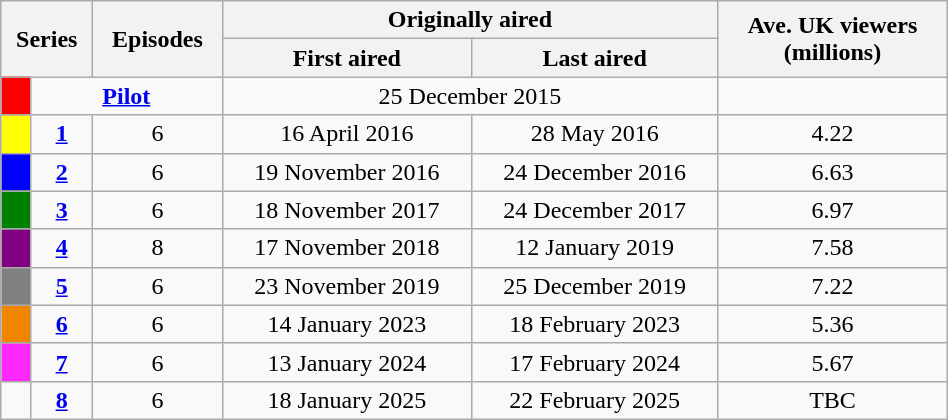<table class="wikitable" style="text-align:center; width:50%;">
<tr>
<th colspan=2 rowspan=2>Series</th>
<th rowspan=2>Episodes</th>
<th colspan=2>Originally aired</th>
<th rowspan=2>Ave. UK viewers<br>(millions)</th>
</tr>
<tr>
<th>First aired</th>
<th>Last aired</th>
</tr>
<tr>
<td style="background:red;"></td>
<td colspan="2"><strong><a href='#'>Pilot</a></strong></td>
<td colspan="2">25 December 2015</td>
<td></td>
</tr>
<tr>
<td style="background:yellow;"></td>
<td><strong><a href='#'>1</a></strong></td>
<td>6</td>
<td>16 April 2016</td>
<td>28 May 2016</td>
<td>4.22</td>
</tr>
<tr>
<td style="background:blue;"></td>
<td><strong><a href='#'>2</a></strong></td>
<td>6</td>
<td>19 November 2016</td>
<td>24 December 2016</td>
<td>6.63</td>
</tr>
<tr>
<td style="background:green;"></td>
<td><strong><a href='#'>3</a></strong></td>
<td>6</td>
<td>18 November 2017</td>
<td>24 December 2017</td>
<td>6.97</td>
</tr>
<tr>
<td style="background:purple;"></td>
<td><strong><a href='#'>4</a></strong></td>
<td>8</td>
<td>17 November 2018</td>
<td>12 January 2019</td>
<td>7.58</td>
</tr>
<tr>
<td style="background:grey;"></td>
<td><strong><a href='#'>5</a></strong></td>
<td>6</td>
<td>23 November 2019</td>
<td>25 December 2019</td>
<td>7.22</td>
</tr>
<tr>
<td style="background:#f28500;"></td>
<td><strong><a href='#'>6</a></strong></td>
<td>6</td>
<td>14 January 2023</td>
<td>18 February 2023</td>
<td>5.36</td>
</tr>
<tr>
<td style="background:#FF29FF;"></td>
<td><strong><a href='#'>7</a></strong></td>
<td>6</td>
<td>13 January 2024</td>
<td>17 February 2024</td>
<td>5.67</td>
</tr>
<tr>
<td style="background:#;"></td>
<td><strong><a href='#'>8</a></strong></td>
<td>6</td>
<td>18 January 2025</td>
<td>22 February 2025</td>
<td>TBC</td>
</tr>
</table>
